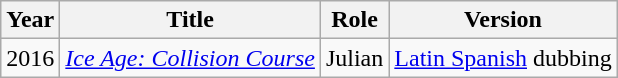<table class="wikitable plainrowheaders" style="text-align:left;" border="1">
<tr>
<th class="unsortable">Year</th>
<th>Title</th>
<th>Role</th>
<th>Version</th>
</tr>
<tr>
<td>2016</td>
<td><em><a href='#'>Ice Age: Collision Course</a></em></td>
<td>Julian</td>
<td><a href='#'>Latin Spanish</a> dubbing</td>
</tr>
</table>
